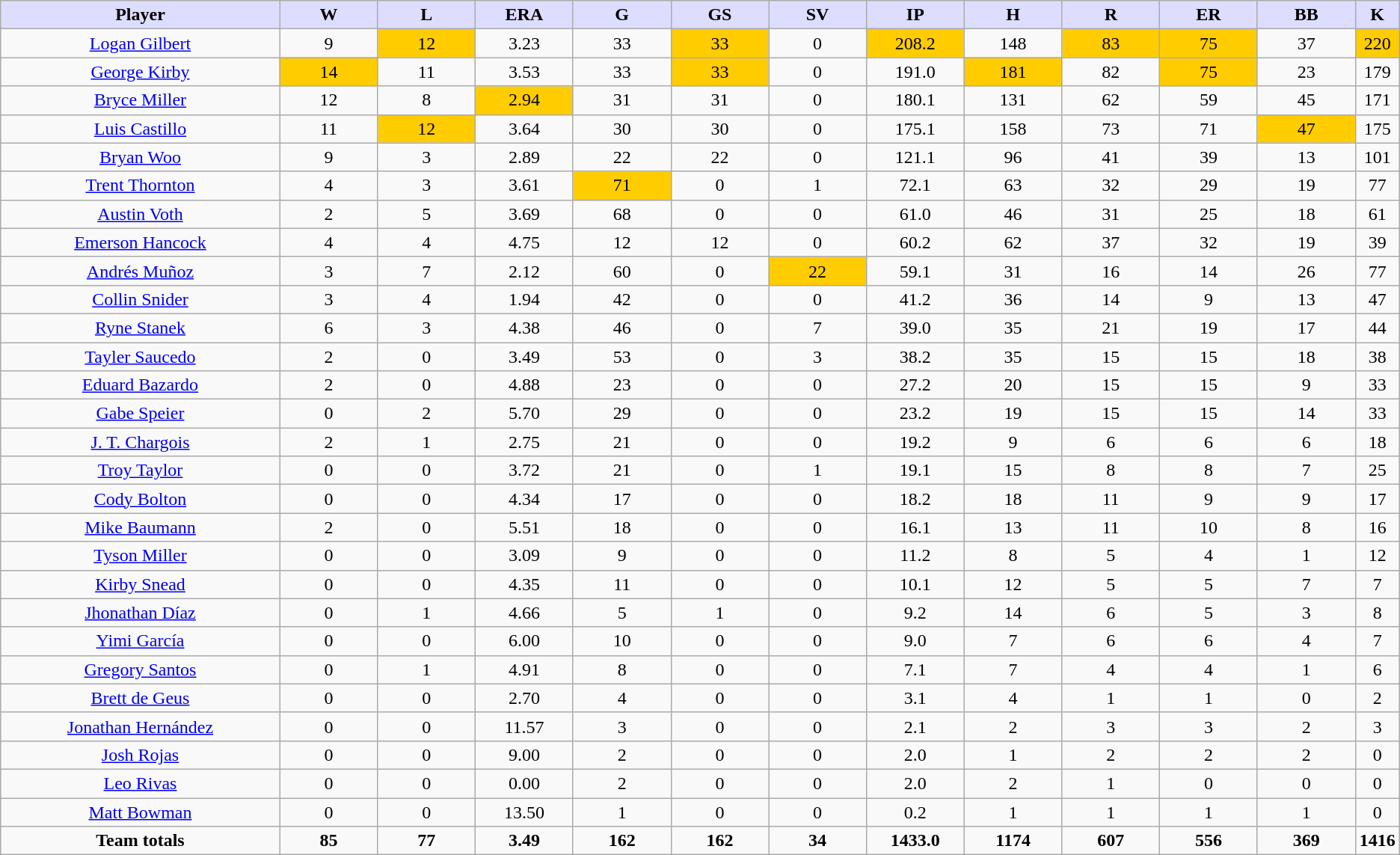<table class="wikitable sortable" style="text-align:center;">
<tr>
<th style="background:#ddf; width:20%;"><strong>Player</strong></th>
<th style="background:#ddf; width:7%;"><strong>W</strong></th>
<th style="background:#ddf; width:7%;"><strong>L</strong></th>
<th style="background:#ddf; width:7%;"><strong>ERA</strong></th>
<th style="background:#ddf; width:7%;"><strong>G</strong></th>
<th style="background:#ddf; width:7%;"><strong>GS</strong></th>
<th style="background:#ddf; width:7%;"><strong>SV</strong></th>
<th style="background:#ddf; width:7%;"><strong>IP</strong></th>
<th style="background:#ddf; width:7%;"><strong>H</strong></th>
<th style="background:#ddf; width:7%;"><strong>R</strong></th>
<th style="background:#ddf; width:7%;"><strong>ER</strong></th>
<th style="background:#ddf; width:7%;"><strong>BB</strong></th>
<th style="background:#ddf; width:7%;"><strong>K</strong></th>
</tr>
<tr>
<td><a href='#'>Logan Gilbert</a></td>
<td>9</td>
<td bgcolor=#ffcc00>12</td>
<td>3.23</td>
<td>33</td>
<td bgcolor=#ffcc00>33</td>
<td>0</td>
<td bgcolor=#ffcc00>208.2</td>
<td>148</td>
<td bgcolor=#ffcc00>83</td>
<td bgcolor=#ffcc00>75</td>
<td>37</td>
<td bgcolor=#ffcc00>220</td>
</tr>
<tr>
<td><a href='#'>George Kirby</a></td>
<td bgcolor=#ffcc00>14</td>
<td>11</td>
<td>3.53</td>
<td>33</td>
<td bgcolor=#ffcc00>33</td>
<td>0</td>
<td>191.0</td>
<td bgcolor=#ffcc00>181</td>
<td>82</td>
<td bgcolor=#ffcc00>75</td>
<td>23</td>
<td>179</td>
</tr>
<tr>
<td><a href='#'>Bryce Miller</a></td>
<td>12</td>
<td>8</td>
<td bgcolor=#ffcc00>2.94</td>
<td>31</td>
<td>31</td>
<td>0</td>
<td>180.1</td>
<td>131</td>
<td>62</td>
<td>59</td>
<td>45</td>
<td>171</td>
</tr>
<tr>
<td><a href='#'>Luis Castillo</a></td>
<td>11</td>
<td bgcolor=#ffcc00>12</td>
<td>3.64</td>
<td>30</td>
<td>30</td>
<td>0</td>
<td>175.1</td>
<td>158</td>
<td>73</td>
<td>71</td>
<td bgcolor=#ffcc00>47</td>
<td>175</td>
</tr>
<tr>
<td><a href='#'>Bryan Woo</a></td>
<td>9</td>
<td>3</td>
<td>2.89</td>
<td>22</td>
<td>22</td>
<td>0</td>
<td>121.1</td>
<td>96</td>
<td>41</td>
<td>39</td>
<td>13</td>
<td>101</td>
</tr>
<tr>
<td><a href='#'>Trent Thornton</a></td>
<td>4</td>
<td>3</td>
<td>3.61</td>
<td bgcolor=#ffcc00>71</td>
<td>0</td>
<td>1</td>
<td>72.1</td>
<td>63</td>
<td>32</td>
<td>29</td>
<td>19</td>
<td>77</td>
</tr>
<tr>
<td><a href='#'>Austin Voth</a></td>
<td>2</td>
<td>5</td>
<td>3.69</td>
<td>68</td>
<td>0</td>
<td>0</td>
<td>61.0</td>
<td>46</td>
<td>31</td>
<td>25</td>
<td>18</td>
<td>61</td>
</tr>
<tr>
<td><a href='#'>Emerson Hancock</a></td>
<td>4</td>
<td>4</td>
<td>4.75</td>
<td>12</td>
<td>12</td>
<td>0</td>
<td>60.2</td>
<td>62</td>
<td>37</td>
<td>32</td>
<td>19</td>
<td>39</td>
</tr>
<tr>
<td><a href='#'>Andrés Muñoz</a></td>
<td>3</td>
<td>7</td>
<td>2.12</td>
<td>60</td>
<td>0</td>
<td bgcolor=#ffcc00>22</td>
<td>59.1</td>
<td>31</td>
<td>16</td>
<td>14</td>
<td>26</td>
<td>77</td>
</tr>
<tr>
<td><a href='#'>Collin Snider</a></td>
<td>3</td>
<td>4</td>
<td>1.94</td>
<td>42</td>
<td>0</td>
<td>0</td>
<td>41.2</td>
<td>36</td>
<td>14</td>
<td>9</td>
<td>13</td>
<td>47</td>
</tr>
<tr>
<td><a href='#'>Ryne Stanek</a></td>
<td>6</td>
<td>3</td>
<td>4.38</td>
<td>46</td>
<td>0</td>
<td>7</td>
<td>39.0</td>
<td>35</td>
<td>21</td>
<td>19</td>
<td>17</td>
<td>44</td>
</tr>
<tr>
<td><a href='#'>Tayler Saucedo</a></td>
<td>2</td>
<td>0</td>
<td>3.49</td>
<td>53</td>
<td>0</td>
<td>3</td>
<td>38.2</td>
<td>35</td>
<td>15</td>
<td>15</td>
<td>18</td>
<td>38</td>
</tr>
<tr>
<td><a href='#'>Eduard Bazardo</a></td>
<td>2</td>
<td>0</td>
<td>4.88</td>
<td>23</td>
<td>0</td>
<td>0</td>
<td>27.2</td>
<td>20</td>
<td>15</td>
<td>15</td>
<td>9</td>
<td>33</td>
</tr>
<tr>
<td><a href='#'>Gabe Speier</a></td>
<td>0</td>
<td>2</td>
<td>5.70</td>
<td>29</td>
<td>0</td>
<td>0</td>
<td>23.2</td>
<td>19</td>
<td>15</td>
<td>15</td>
<td>14</td>
<td>33</td>
</tr>
<tr>
<td><a href='#'>J. T. Chargois</a></td>
<td>2</td>
<td>1</td>
<td>2.75</td>
<td>21</td>
<td>0</td>
<td>0</td>
<td>19.2</td>
<td>9</td>
<td>6</td>
<td>6</td>
<td>6</td>
<td>18</td>
</tr>
<tr>
<td><a href='#'>Troy Taylor</a></td>
<td>0</td>
<td>0</td>
<td>3.72</td>
<td>21</td>
<td>0</td>
<td>1</td>
<td>19.1</td>
<td>15</td>
<td>8</td>
<td>8</td>
<td>7</td>
<td>25</td>
</tr>
<tr>
<td><a href='#'>Cody Bolton</a></td>
<td>0</td>
<td>0</td>
<td>4.34</td>
<td>17</td>
<td>0</td>
<td>0</td>
<td>18.2</td>
<td>18</td>
<td>11</td>
<td>9</td>
<td>9</td>
<td>17</td>
</tr>
<tr>
<td><a href='#'>Mike Baumann</a></td>
<td>2</td>
<td>0</td>
<td>5.51</td>
<td>18</td>
<td>0</td>
<td>0</td>
<td>16.1</td>
<td>13</td>
<td>11</td>
<td>10</td>
<td>8</td>
<td>16</td>
</tr>
<tr>
<td><a href='#'>Tyson Miller</a></td>
<td>0</td>
<td>0</td>
<td>3.09</td>
<td>9</td>
<td>0</td>
<td>0</td>
<td>11.2</td>
<td>8</td>
<td>5</td>
<td>4</td>
<td>1</td>
<td>12</td>
</tr>
<tr>
<td><a href='#'>Kirby Snead</a></td>
<td>0</td>
<td>0</td>
<td>4.35</td>
<td>11</td>
<td>0</td>
<td>0</td>
<td>10.1</td>
<td>12</td>
<td>5</td>
<td>5</td>
<td>7</td>
<td>7</td>
</tr>
<tr>
<td><a href='#'>Jhonathan Díaz</a></td>
<td>0</td>
<td>1</td>
<td>4.66</td>
<td>5</td>
<td>1</td>
<td>0</td>
<td>9.2</td>
<td>14</td>
<td>6</td>
<td>5</td>
<td>3</td>
<td>8</td>
</tr>
<tr>
<td><a href='#'>Yimi García</a></td>
<td>0</td>
<td>0</td>
<td>6.00</td>
<td>10</td>
<td>0</td>
<td>0</td>
<td>9.0</td>
<td>7</td>
<td>6</td>
<td>6</td>
<td>4</td>
<td>7</td>
</tr>
<tr>
<td><a href='#'>Gregory Santos</a></td>
<td>0</td>
<td>1</td>
<td>4.91</td>
<td>8</td>
<td>0</td>
<td>0</td>
<td>7.1</td>
<td>7</td>
<td>4</td>
<td>4</td>
<td>1</td>
<td>6</td>
</tr>
<tr>
<td><a href='#'>Brett de Geus</a></td>
<td>0</td>
<td>0</td>
<td>2.70</td>
<td>4</td>
<td>0</td>
<td>0</td>
<td>3.1</td>
<td>4</td>
<td>1</td>
<td>1</td>
<td>0</td>
<td>2</td>
</tr>
<tr>
<td><a href='#'>Jonathan Hernández</a></td>
<td>0</td>
<td>0</td>
<td>11.57</td>
<td>3</td>
<td>0</td>
<td>0</td>
<td>2.1</td>
<td>2</td>
<td>3</td>
<td>3</td>
<td>2</td>
<td>3</td>
</tr>
<tr>
<td><a href='#'>Josh Rojas</a></td>
<td>0</td>
<td>0</td>
<td>9.00</td>
<td>2</td>
<td>0</td>
<td>0</td>
<td>2.0</td>
<td>1</td>
<td>2</td>
<td>2</td>
<td>2</td>
<td>0</td>
</tr>
<tr>
<td><a href='#'>Leo Rivas</a></td>
<td>0</td>
<td>0</td>
<td>0.00</td>
<td>2</td>
<td>0</td>
<td>0</td>
<td>2.0</td>
<td>2</td>
<td>1</td>
<td>0</td>
<td>0</td>
<td>0</td>
</tr>
<tr>
<td><a href='#'>Matt Bowman</a></td>
<td>0</td>
<td>0</td>
<td>13.50</td>
<td>1</td>
<td>0</td>
<td>0</td>
<td>0.2</td>
<td>1</td>
<td>1</td>
<td>1</td>
<td>1</td>
<td>0</td>
</tr>
<tr class=sortbottom>
<td><strong>Team totals</strong></td>
<td><strong>85</strong></td>
<td><strong>77</strong></td>
<td><strong>3.49</strong></td>
<td><strong>162</strong></td>
<td><strong>162</strong></td>
<td><strong>34</strong></td>
<td><strong>1433.0</strong></td>
<td><strong>1174</strong></td>
<td><strong>607</strong></td>
<td><strong>556</strong></td>
<td><strong>369</strong></td>
<td><strong>1416</strong></td>
</tr>
</table>
